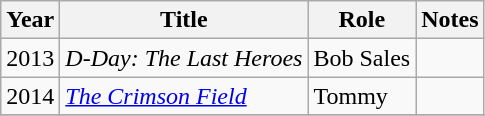<table class="wikitable">
<tr>
<th>Year</th>
<th>Title</th>
<th>Role</th>
<th>Notes</th>
</tr>
<tr>
<td>2013</td>
<td><em>D-Day: The Last Heroes</em></td>
<td>Bob Sales</td>
<td></td>
</tr>
<tr>
<td>2014</td>
<td><em><a href='#'>The Crimson Field</a></em></td>
<td>Tommy</td>
<td></td>
</tr>
<tr>
</tr>
</table>
